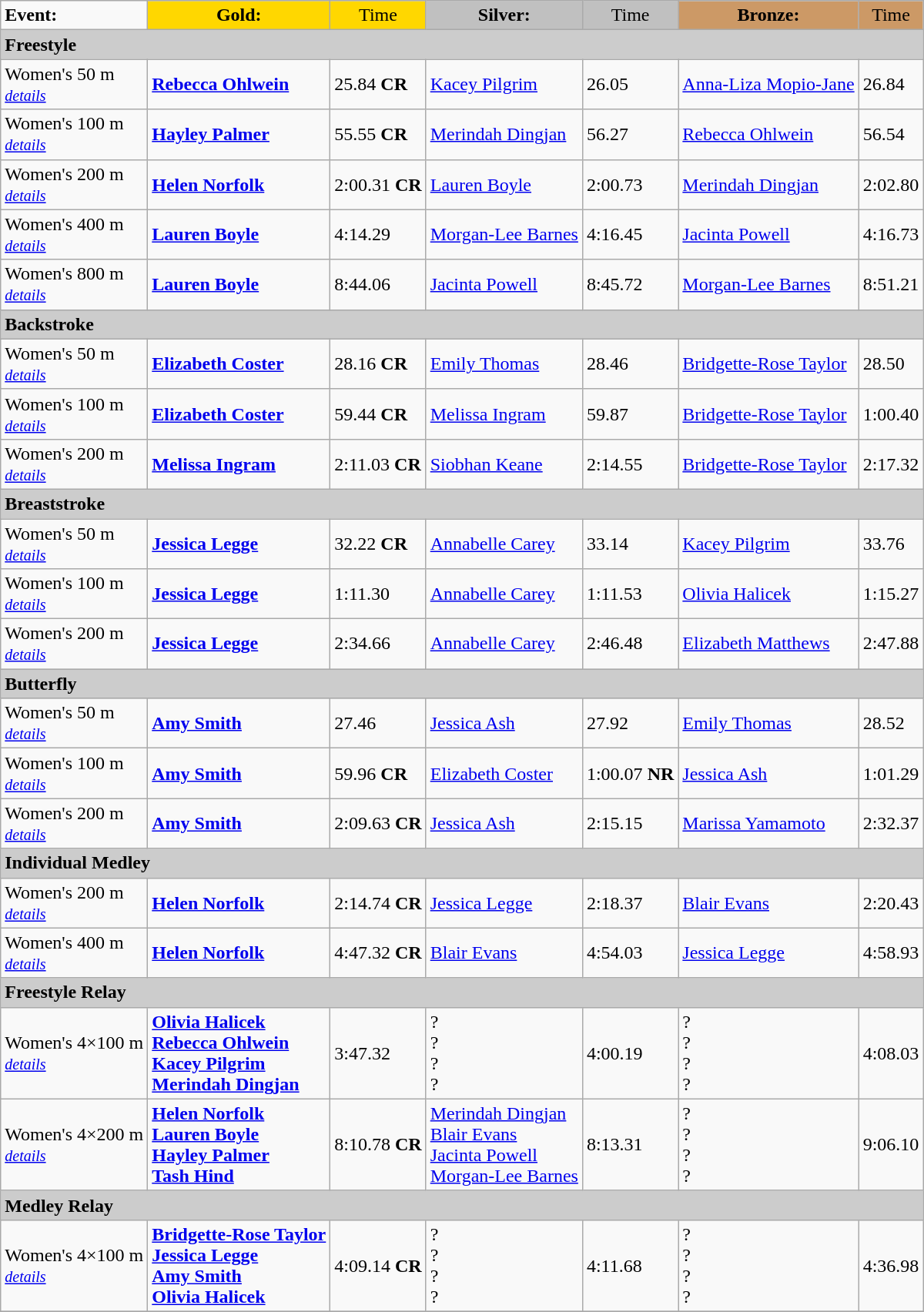<table class="wikitable">
<tr>
<td><strong>Event:</strong></td>
<td style="text-align:center;background-color:gold;"><strong>Gold:</strong></td>
<td style="text-align:center;background-color:gold;">Time</td>
<td style="text-align:center;background-color:silver;"><strong>Silver:</strong></td>
<td style="text-align:center;background-color:silver;">Time</td>
<td style="text-align:center;background-color:#CC9966;"><strong>Bronze:</strong></td>
<td style="text-align:center;background-color:#CC9966;">Time</td>
</tr>
<tr bgcolor="#cccccc">
<td colspan=7><strong>Freestyle</strong></td>
</tr>
<tr>
<td>Women's 50 m <br><em><small><a href='#'>details</a></small></em></td>
<td><strong><a href='#'>Rebecca Ohlwein</a></strong><br><small></small></td>
<td>25.84 <strong>CR</strong></td>
<td><a href='#'>Kacey Pilgrim</a><br><small></small></td>
<td>26.05</td>
<td><a href='#'>Anna-Liza Mopio-Jane</a><br><small></small></td>
<td>26.84</td>
</tr>
<tr>
<td>Women's 100 m <br><em><small><a href='#'>details</a></small></em></td>
<td><strong><a href='#'>Hayley Palmer</a></strong><br><small></small></td>
<td>55.55 <strong>CR</strong></td>
<td><a href='#'>Merindah Dingjan</a><br><small></small></td>
<td>56.27</td>
<td><a href='#'>Rebecca Ohlwein</a><br><small></small></td>
<td>56.54</td>
</tr>
<tr>
<td>Women's 200 m <br><em><small><a href='#'>details</a></small></em></td>
<td><strong><a href='#'>Helen Norfolk</a></strong><br><small></small></td>
<td>2:00.31 <strong>CR</strong></td>
<td><a href='#'>Lauren Boyle</a><br><small></small></td>
<td>2:00.73</td>
<td><a href='#'>Merindah Dingjan</a><br><small></small></td>
<td>2:02.80</td>
</tr>
<tr>
<td>Women's 400 m <br><em><small><a href='#'>details</a></small></em></td>
<td><strong><a href='#'>Lauren Boyle</a></strong><br><small></small></td>
<td>4:14.29</td>
<td><a href='#'>Morgan-Lee Barnes</a><br><small></small></td>
<td>4:16.45</td>
<td><a href='#'>Jacinta Powell</a><br><small></small></td>
<td>4:16.73</td>
</tr>
<tr>
<td>Women's 800 m <br><em><small><a href='#'>details</a></small></em></td>
<td><strong><a href='#'>Lauren Boyle</a></strong><br><small></small></td>
<td>8:44.06</td>
<td><a href='#'>Jacinta Powell</a><br><small></small></td>
<td>8:45.72</td>
<td><a href='#'>Morgan-Lee Barnes</a><br><small></small></td>
<td>8:51.21</td>
</tr>
<tr bgcolor="#cccccc">
<td colspan=7><strong>Backstroke</strong></td>
</tr>
<tr>
<td>Women's 50 m <br><em><small><a href='#'>details</a></small></em></td>
<td><strong><a href='#'>Elizabeth Coster</a></strong><br><small></small></td>
<td>28.16 <strong>CR</strong></td>
<td><a href='#'>Emily Thomas</a><br><small></small></td>
<td>28.46</td>
<td><a href='#'>Bridgette-Rose Taylor</a><br><small></small></td>
<td>28.50</td>
</tr>
<tr>
<td>Women's 100 m <br><em><small><a href='#'>details</a></small></em></td>
<td><strong><a href='#'>Elizabeth Coster</a></strong><br><small></small></td>
<td>59.44 <strong>CR</strong></td>
<td><a href='#'>Melissa Ingram</a><br><small></small></td>
<td>59.87</td>
<td><a href='#'>Bridgette-Rose Taylor</a><br><small></small></td>
<td>1:00.40</td>
</tr>
<tr>
<td>Women's 200 m <br><em><small><a href='#'>details</a></small></em></td>
<td><strong><a href='#'>Melissa Ingram</a></strong><br><small></small></td>
<td>2:11.03 <strong>CR</strong></td>
<td><a href='#'>Siobhan Keane</a><br><small></small></td>
<td>2:14.55</td>
<td><a href='#'>Bridgette-Rose Taylor</a><br><small></small></td>
<td>2:17.32</td>
</tr>
<tr bgcolor="#cccccc">
<td colspan=7><strong>Breaststroke</strong></td>
</tr>
<tr>
<td>Women's 50 m <br><em><small><a href='#'>details</a></small></em></td>
<td><strong><a href='#'>Jessica Legge</a></strong><br><small></small></td>
<td>32.22 <strong>CR</strong></td>
<td><a href='#'>Annabelle Carey</a><br><small></small></td>
<td>33.14</td>
<td><a href='#'>Kacey Pilgrim</a><br><small></small></td>
<td>33.76</td>
</tr>
<tr>
<td>Women's 100 m <br><em><small><a href='#'>details</a></small></em></td>
<td><strong><a href='#'>Jessica Legge</a></strong><br><small></small></td>
<td>1:11.30</td>
<td><a href='#'>Annabelle Carey</a><br><small></small></td>
<td>1:11.53</td>
<td><a href='#'>Olivia Halicek</a><br><small></small></td>
<td>1:15.27</td>
</tr>
<tr>
<td>Women's 200 m <br><em><small><a href='#'>details</a></small></em></td>
<td><strong><a href='#'>Jessica Legge</a></strong><br><small></small></td>
<td>2:34.66</td>
<td><a href='#'>Annabelle Carey</a><br><small></small></td>
<td>2:46.48</td>
<td><a href='#'>Elizabeth Matthews</a><br><small></small></td>
<td>2:47.88</td>
</tr>
<tr bgcolor="#cccccc">
<td colspan=7><strong>Butterfly</strong></td>
</tr>
<tr>
<td>Women's 50 m <br><em><small><a href='#'>details</a></small></em></td>
<td><strong><a href='#'>Amy Smith</a></strong><br><small></small></td>
<td>27.46</td>
<td><a href='#'>Jessica Ash</a><br><small></small></td>
<td>27.92</td>
<td><a href='#'>Emily Thomas</a><br><small></small></td>
<td>28.52</td>
</tr>
<tr>
<td>Women's 100 m <br><em><small><a href='#'>details</a></small></em></td>
<td><strong><a href='#'>Amy Smith</a></strong><br><small></small></td>
<td>59.96 <strong>CR</strong></td>
<td><a href='#'>Elizabeth Coster</a><br><small></small></td>
<td>1:00.07 <strong>NR</strong></td>
<td><a href='#'>Jessica Ash</a><br><small></small></td>
<td>1:01.29</td>
</tr>
<tr>
<td>Women's 200 m <br><em><small><a href='#'>details</a></small></em></td>
<td><strong><a href='#'>Amy Smith</a></strong><br><small></small></td>
<td>2:09.63 <strong>CR</strong></td>
<td><a href='#'>Jessica Ash</a><br><small></small></td>
<td>2:15.15</td>
<td><a href='#'>Marissa Yamamoto</a><br><small></small></td>
<td>2:32.37</td>
</tr>
<tr bgcolor="#cccccc">
<td colspan=7><strong>Individual Medley</strong></td>
</tr>
<tr>
<td>Women's 200 m <br><em><small><a href='#'>details</a></small></em></td>
<td><strong><a href='#'>Helen Norfolk</a></strong><br><small></small></td>
<td>2:14.74 <strong>CR</strong></td>
<td><a href='#'>Jessica Legge</a><br><small></small></td>
<td>2:18.37</td>
<td><a href='#'>Blair Evans</a><br><small></small></td>
<td>2:20.43</td>
</tr>
<tr>
<td>Women's 400 m <br><em><small><a href='#'>details</a></small></em></td>
<td><strong><a href='#'>Helen Norfolk</a></strong><br><small></small></td>
<td>4:47.32 <strong>CR</strong></td>
<td><a href='#'>Blair Evans</a><br><small></small></td>
<td>4:54.03</td>
<td><a href='#'>Jessica Legge</a><br><small></small></td>
<td>4:58.93</td>
</tr>
<tr bgcolor="#cccccc">
<td colspan=7><strong>Freestyle Relay</strong></td>
</tr>
<tr>
<td>Women's 4×100 m <br><em><small><a href='#'>details</a></small></em></td>
<td><strong><a href='#'>Olivia Halicek</a><br><a href='#'>Rebecca Ohlwein</a><br><a href='#'>Kacey Pilgrim</a><br><a href='#'>Merindah Dingjan</a></strong><br><small></small></td>
<td>3:47.32</td>
<td>?<br>?<br>?<br>?<br></td>
<td>4:00.19</td>
<td>?<br>?<br>?<br>?<br><small></small></td>
<td>4:08.03</td>
</tr>
<tr>
<td>Women's 4×200 m <br><small><em><a href='#'>details</a></em></small></td>
<td><strong><a href='#'>Helen Norfolk</a><br><a href='#'>Lauren Boyle</a><br><a href='#'>Hayley Palmer</a><br><a href='#'>Tash Hind</a></strong><br><small></small></td>
<td>8:10.78 <strong>CR</strong></td>
<td><a href='#'>Merindah Dingjan</a><br><a href='#'>Blair Evans</a><br><a href='#'>Jacinta Powell</a><br><a href='#'>Morgan-Lee Barnes</a><br><small></small></td>
<td>8:13.31</td>
<td>?<br>?<br>?<br>?<br><small></small></td>
<td>9:06.10</td>
</tr>
<tr bgcolor="#cccccc">
<td colspan=7><strong>Medley Relay</strong></td>
</tr>
<tr>
<td>Women's 4×100 m <br><em><small><a href='#'>details</a></small></em></td>
<td><strong><a href='#'>Bridgette-Rose Taylor</a><br><a href='#'>Jessica Legge</a><br><a href='#'>Amy Smith</a><br><a href='#'>Olivia Halicek</a></strong><br><small></small></td>
<td>4:09.14 <strong>CR</strong></td>
<td>?<br>?<br>?<br>?<br><small></small></td>
<td>4:11.68</td>
<td>?<br>?<br>?<br>?<br><small></small></td>
<td>4:36.98</td>
</tr>
<tr>
</tr>
</table>
